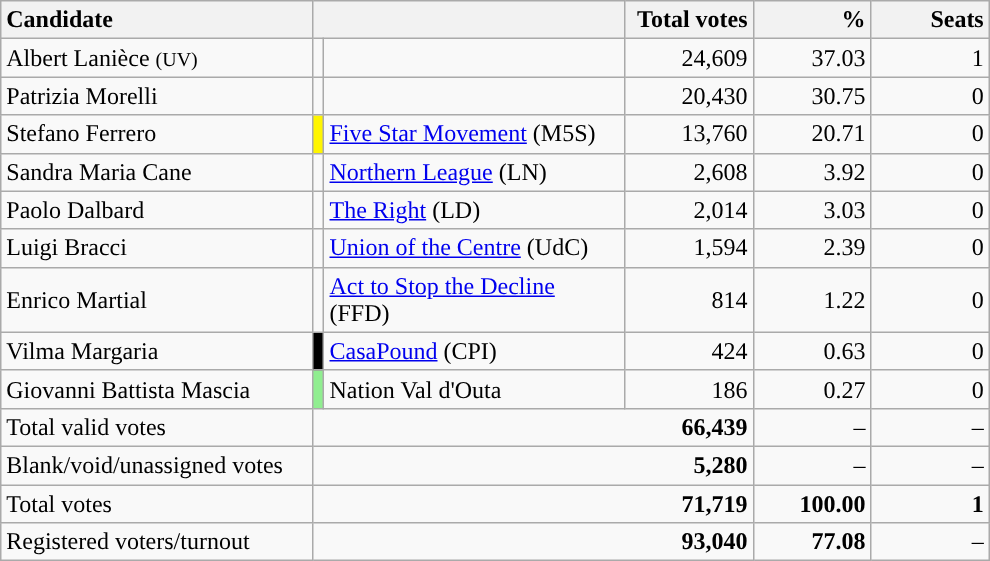<table class="wikitable" style="width:660px">
<tr>
<th style="width:29%; text-align:left;">Candidate</th>
<th colspan="2" style="width:29%; text-align:left;"></th>
<th style="width:12%; text-align:right;">Total votes</th>
<th style="width:11%; text-align:right;">%</th>
<th style="width:11%; text-align:right;">Seats</th>
</tr>
<tr>
<td style="text-align:left;">Albert Lanièce <small>(UV)</small></td>
<td style="background:"></td>
<td style="text-align:left;"></td>
<td style="text-align:right;">24,609</td>
<td style="text-align:right;">37.03</td>
<td style="text-align:right;">1</td>
</tr>
<tr>
<td style="text-align:left;">Patrizia Morelli</td>
<td></td>
<td style="text-align:left;"></td>
<td style="text-align:right;">20,430</td>
<td style="text-align:right;">30.75</td>
<td style="text-align:right;">0</td>
</tr>
<tr>
<td style="text-align:left;">Stefano Ferrero</td>
<td style="background:#fff500;"></td>
<td style="text-align:left;"><a href='#'>Five Star Movement</a> (M5S)</td>
<td style="text-align:right;">13,760</td>
<td style="text-align:right;">20.71</td>
<td style="text-align:right;">0</td>
</tr>
<tr>
<td style="text-align:left;">Sandra Maria Cane</td>
<td></td>
<td style="text-align:left;"><a href='#'>Northern League</a> (LN)</td>
<td style="text-align:right;">2,608</td>
<td style="text-align:right;">3.92</td>
<td style="text-align:right;">0</td>
</tr>
<tr>
<td style="text-align:left;">Paolo Dalbard</td>
<td></td>
<td style="text-align:left;"><a href='#'>The Right</a> (LD)</td>
<td style="text-align:right;">2,014</td>
<td style="text-align:right;">3.03</td>
<td style="text-align:right;">0</td>
</tr>
<tr>
<td style="text-align:left;">Luigi Bracci</td>
<td></td>
<td style="text-align:left;"><a href='#'>Union of the Centre</a> (UdC)</td>
<td style="text-align:right;">1,594</td>
<td style="text-align:right;">2.39</td>
<td style="text-align:right;">0</td>
</tr>
<tr>
<td style="text-align:left;">Enrico Martial</td>
<td></td>
<td style="text-align:left;"><a href='#'>Act to Stop the Decline</a> (FFD)</td>
<td style="text-align:right;">814</td>
<td style="text-align:right;">1.22</td>
<td style="text-align:right;">0</td>
</tr>
<tr>
<td style="text-align:left;">Vilma Margaria</td>
<td style="background:black;"></td>
<td style="text-align:left;"><a href='#'>CasaPound</a> (CPI)</td>
<td style="text-align:right;">424</td>
<td style="text-align:right;">0.63</td>
<td style="text-align:right;">0</td>
</tr>
<tr>
<td style="text-align:left;">Giovanni Battista Mascia</td>
<td style="background:lightgreen;"></td>
<td style="text-align:left;">Nation Val d'Outa</td>
<td style="text-align:right;">186</td>
<td style="text-align:right;">0.27</td>
<td style="text-align:right;">0</td>
</tr>
<tr>
<td style="text-align:left;">Total valid votes</td>
<td style="text-align:right;" colspan="3"><strong>66,439</strong></td>
<td style="text-align:right;">–</td>
<td style="text-align:right;">–</td>
</tr>
<tr>
<td style="text-align:left;">Blank/void/unassigned votes</td>
<td style="text-align:right;" colspan="3"><strong>5,280</strong></td>
<td style="text-align:right;">–</td>
<td style="text-align:right;">–</td>
</tr>
<tr>
<td style="text-align:left;">Total votes</td>
<td style="text-align:right;" colspan="3"><strong>71,719</strong></td>
<td style="text-align:right;"><strong>100.00</strong></td>
<td style="text-align:right;"><strong>1</strong></td>
</tr>
<tr>
<td style="text-align:left;">Registered voters/turnout</td>
<td style="text-align:right;" colspan="3"><strong>93,040</strong></td>
<td style="text-align:right;"><strong>77.08</strong></td>
<td style="text-align:right;">–</td>
</tr>
</table>
